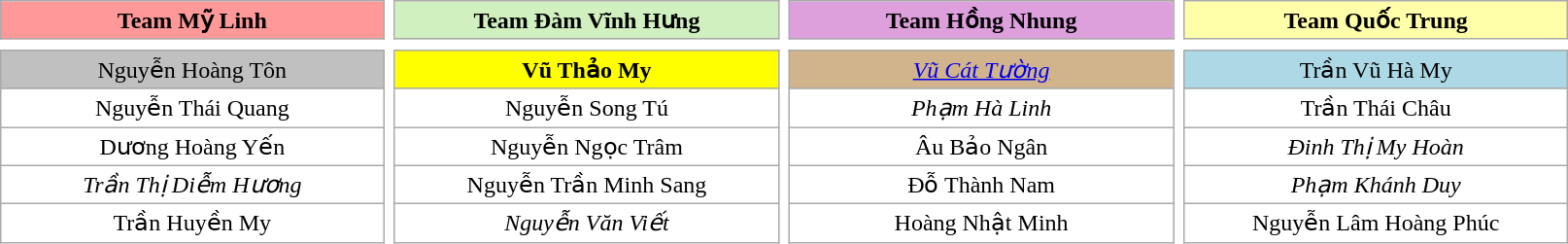<table class="wikitable" style="border:none;background:transparent;text-align:center;margin:auto">
<tr>
<td bgcolor="#ff9999" style="width:16em"><strong>Team Mỹ Linh</strong></td>
<td style="border:none" bgcolor="transparent"></td>
<td bgcolor="#d0f0c0" style="width:16em"><strong>Team Đàm Vĩnh Hưng</strong></td>
<td style="border:none" bgcolor="transparent"></td>
<td bgcolor="#dda0dd" style="width:16em"><strong>Team Hồng Nhung</strong></td>
<td style="border:none" bgcolor="transparent"></td>
<td bgcolor="#FFFFAA" style="width:16em"><strong>Team Quốc Trung</strong></td>
</tr>
<tr style="border:none" bgcolor="transparent">
<td style="border:none" bgcolor="transparent"></td>
</tr>
<tr>
<td bgcolor="silver">Nguyễn Hoàng Tôn</td>
<td rowspan="10" style="border:none" bgcolor="transparent"></td>
<td bgcolor="yellow"><strong>Vũ Thảo My</strong></td>
<td rowspan="10" style="border:none" bgcolor="transparent"></td>
<td bgcolor="tan"><em><a href='#'>Vũ Cát Tường</a></em></td>
<td rowspan="10" style="border:none" bgcolor="transparent"></td>
<td bgcolor="lightblue">Trần Vũ Hà My</td>
</tr>
<tr>
<td>Nguyễn Thái Quang</td>
<td>Nguyễn Song Tú</td>
<td><em>Phạm Hà Linh</em></td>
<td>Trần Thái Châu</td>
</tr>
<tr>
<td>Dương Hoàng Yến</td>
<td>Nguyễn Ngọc Trâm</td>
<td>Âu Bảo Ngân</td>
<td><em>Đinh Thị My Hoàn</em></td>
</tr>
<tr>
<td><em>Trần Thị Diễm Hương</em></td>
<td>Nguyễn Trần Minh Sang</td>
<td>Đỗ Thành Nam</td>
<td><em>Phạm Khánh Duy</em></td>
</tr>
<tr>
<td>Trần Huyền My</td>
<td><em>Nguyễn Văn Viết</em></td>
<td>Hoàng Nhật Minh</td>
<td>Nguyễn Lâm Hoàng Phúc</td>
</tr>
<tr>
</tr>
</table>
